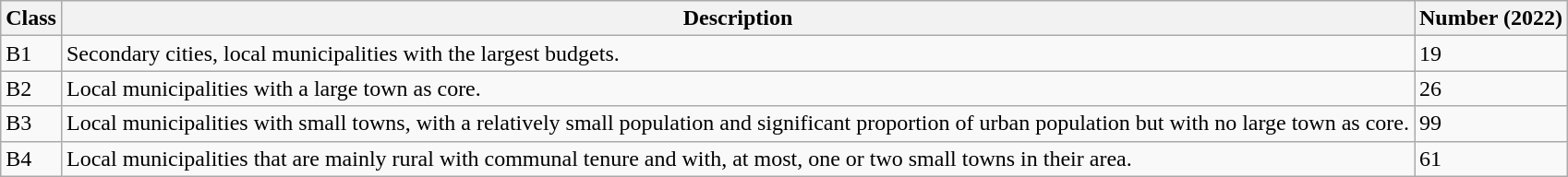<table class="wikitable">
<tr>
<th>Class</th>
<th>Description</th>
<th>Number (2022)</th>
</tr>
<tr>
<td>B1</td>
<td>Secondary cities, local municipalities with the largest budgets.</td>
<td>19</td>
</tr>
<tr>
<td>B2</td>
<td>Local municipalities with a large town as core.</td>
<td>26</td>
</tr>
<tr>
<td>B3</td>
<td>Local municipalities with small towns, with a relatively small population and significant proportion of urban population but with no large town as core.</td>
<td>99</td>
</tr>
<tr>
<td>B4</td>
<td>Local municipalities that are mainly rural with communal tenure and with, at most, one or two small towns in their area.</td>
<td>61</td>
</tr>
</table>
